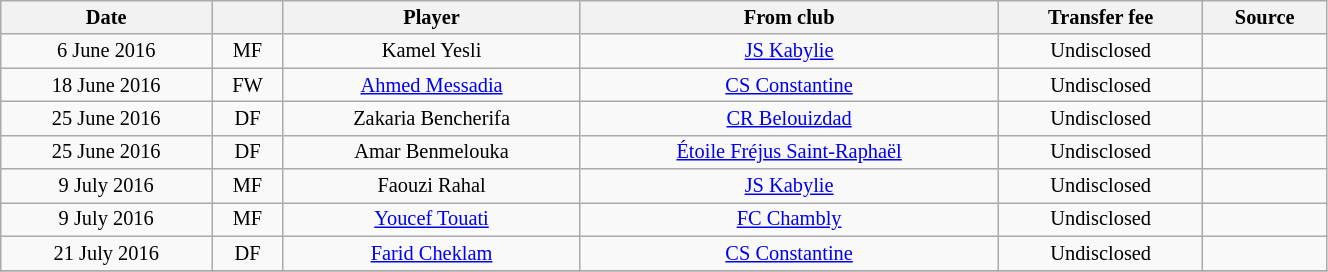<table class="wikitable sortable" style="width:70%; text-align:center; font-size:85%; text-align:centre;">
<tr>
<th>Date</th>
<th></th>
<th>Player</th>
<th>From club</th>
<th>Transfer fee</th>
<th>Source</th>
</tr>
<tr>
<td>6 June 2016</td>
<td>MF</td>
<td> Kamel Yesli</td>
<td><a href='#'>JS Kabylie</a></td>
<td>Undisclosed</td>
<td></td>
</tr>
<tr>
<td>18 June 2016</td>
<td>FW</td>
<td> <a href='#'>Ahmed Messadia</a></td>
<td><a href='#'>CS Constantine</a></td>
<td>Undisclosed</td>
<td></td>
</tr>
<tr>
<td>25 June 2016</td>
<td>DF</td>
<td> Zakaria Bencherifa</td>
<td><a href='#'>CR Belouizdad</a></td>
<td>Undisclosed</td>
<td></td>
</tr>
<tr>
<td>25 June 2016</td>
<td>DF</td>
<td> Amar Benmelouka</td>
<td> <a href='#'>Étoile Fréjus Saint-Raphaël</a></td>
<td>Undisclosed</td>
<td></td>
</tr>
<tr>
<td>9 July 2016</td>
<td>MF</td>
<td> Faouzi Rahal</td>
<td><a href='#'>JS Kabylie</a></td>
<td>Undisclosed</td>
<td></td>
</tr>
<tr>
<td>9 July 2016</td>
<td>MF</td>
<td> <a href='#'>Youcef Touati</a></td>
<td> <a href='#'>FC Chambly</a></td>
<td>Undisclosed</td>
<td></td>
</tr>
<tr>
<td>21 July 2016</td>
<td>DF</td>
<td> <a href='#'>Farid Cheklam</a></td>
<td><a href='#'>CS Constantine</a></td>
<td>Undisclosed</td>
<td></td>
</tr>
<tr>
</tr>
</table>
